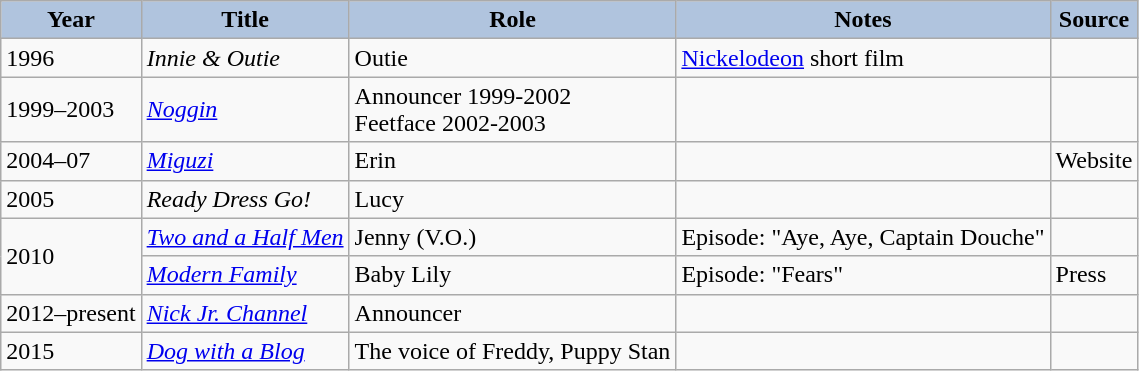<table class="wikitable sortable plainrowheaders">
<tr>
<th style="background:#b0c4de;">Year </th>
<th style="background:#b0c4de;">Title</th>
<th style="background:#b0c4de;">Role </th>
<th style="background:#b0c4de;" class="unsortable">Notes </th>
<th style="background:#b0c4de;" class="unsortable">Source</th>
</tr>
<tr>
<td>1996</td>
<td><em>Innie & Outie</em></td>
<td>Outie</td>
<td><a href='#'>Nickelodeon</a> short film</td>
<td></td>
</tr>
<tr>
<td>1999–2003</td>
<td><em><a href='#'>Noggin</a></em></td>
<td>Announcer 1999-2002<br>Feetface 2002-2003</td>
<td></td>
<td></td>
</tr>
<tr>
<td>2004–07</td>
<td><em><a href='#'>Miguzi</a></em></td>
<td>Erin</td>
<td></td>
<td>Website</td>
</tr>
<tr>
<td>2005</td>
<td><em>Ready Dress Go!</em></td>
<td>Lucy</td>
<td></td>
</tr>
<tr>
<td rowspan="2">2010</td>
<td><em><a href='#'>Two and a Half Men</a></em></td>
<td>Jenny (V.O.)</td>
<td>Episode: "Aye, Aye, Captain Douche"</td>
<td></td>
</tr>
<tr>
<td><em><a href='#'>Modern Family</a></em></td>
<td>Baby Lily</td>
<td>Episode: "Fears"</td>
<td>Press</td>
</tr>
<tr>
<td>2012–present</td>
<td><em><a href='#'>Nick Jr. Channel</a></em></td>
<td>Announcer</td>
<td></td>
<td></td>
</tr>
<tr>
<td>2015</td>
<td><em><a href='#'>Dog with a Blog</a></em></td>
<td>The voice of Freddy, Puppy Stan</td>
<td></td>
<td></td>
</tr>
</table>
